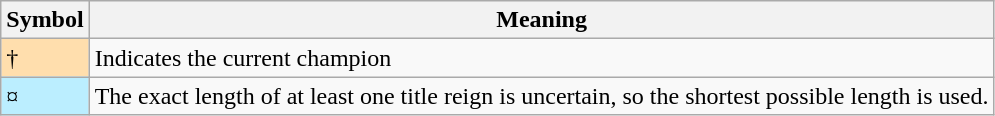<table class="wikitable">
<tr>
<th>Symbol</th>
<th>Meaning</th>
</tr>
<tr>
<td style="background: #ffdead;">†</td>
<td>Indicates the current champion</td>
</tr>
<tr>
<td style="background-color:#bbeeff">¤</td>
<td>The exact length of at least one title reign is uncertain, so the shortest possible length is used.</td>
</tr>
</table>
